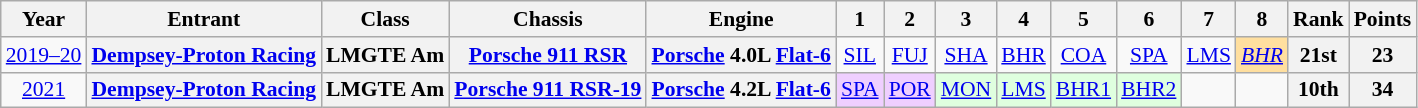<table class="wikitable" style="text-align:center; font-size:90%">
<tr>
<th>Year</th>
<th>Entrant</th>
<th>Class</th>
<th>Chassis</th>
<th>Engine</th>
<th>1</th>
<th>2</th>
<th>3</th>
<th>4</th>
<th>5</th>
<th>6</th>
<th>7</th>
<th>8</th>
<th>Rank</th>
<th>Points</th>
</tr>
<tr>
<td><a href='#'>2019–20</a></td>
<th><a href='#'>Dempsey-Proton Racing</a></th>
<th>LMGTE Am</th>
<th><a href='#'>Porsche 911 RSR</a></th>
<th><a href='#'>Porsche</a> 4.0L <a href='#'>Flat-6</a></th>
<td><a href='#'>SIL</a></td>
<td><a href='#'>FUJ</a></td>
<td><a href='#'>SHA</a></td>
<td><a href='#'>BHR</a></td>
<td><a href='#'>COA</a></td>
<td><a href='#'>SPA</a></td>
<td><a href='#'>LMS</a></td>
<td style=background:#FFDF9F><em><a href='#'>BHR</a></em><br></td>
<th>21st</th>
<th>23</th>
</tr>
<tr>
<td><a href='#'>2021</a></td>
<th><a href='#'>Dempsey-Proton Racing</a></th>
<th>LMGTE Am</th>
<th><a href='#'>Porsche 911 RSR-19</a></th>
<th><a href='#'>Porsche</a> 4.2L <a href='#'>Flat-6</a></th>
<td style=background:#EFCFFF><a href='#'>SPA</a><br></td>
<td style=background:#EFCFFF><a href='#'>POR</a><br></td>
<td style=background:#DFFFDF><a href='#'>MON</a><br></td>
<td style=background:#DFFFDF><a href='#'>LMS</a><br></td>
<td style=background:#DFFFDF><a href='#'>BHR1</a><br></td>
<td style=background:#DFFFDF><a href='#'>BHR2</a><br></td>
<td></td>
<td></td>
<th>10th</th>
<th>34</th>
</tr>
</table>
